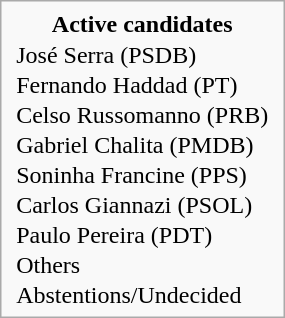<table style="float; margin-left: 1em; margin-bottom: 0.5em" class="infobox">
<tr>
<td style="text-align: center"><span><strong>Active candidates</strong></span></td>
</tr>
<tr>
<td style="padding: 0 5px;"> José Serra (PSDB)</td>
</tr>
<tr>
<td style="padding: 0 5px;"> Fernando Haddad (PT)</td>
</tr>
<tr>
<td style="padding: 0 5px;"> Celso Russomanno (PRB)</td>
</tr>
<tr>
<td style="padding: 0 5px;"> Gabriel Chalita (PMDB)</td>
</tr>
<tr>
<td style="padding: 0 5px;"> Soninha Francine (PPS)</td>
</tr>
<tr>
<td style="padding: 0 5px;"> Carlos Giannazi (PSOL)</td>
</tr>
<tr>
<td style="padding: 0 5px;"> Paulo Pereira (PDT)</td>
</tr>
<tr>
<td style="padding: 0 5px;"> Others</td>
</tr>
<tr>
<td style="padding: 0 5px;"> Abstentions/Undecided</td>
</tr>
</table>
